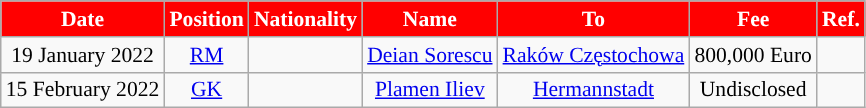<table class="wikitable"  style="text-align:center; font-size:90%; ">
<tr>
<th style="background:red;color:white;">Date</th>
<th style="background:red;color:white;">Position</th>
<th style="background:red;color:white;">Nationality</th>
<th style="background:red;color:white;">Name</th>
<th style="background:red;color:white;">To</th>
<th style="background:red;color:white;">Fee</th>
<th style="background:red;color:white;">Ref.</th>
</tr>
<tr>
<td>19 January 2022</td>
<td><a href='#'>RM</a></td>
<td></td>
<td><a href='#'>Deian Sorescu</a></td>
<td> <a href='#'>Raków Częstochowa</a></td>
<td>800,000 Euro</td>
<td></td>
</tr>
<tr>
<td>15 February 2022</td>
<td><a href='#'>GK</a></td>
<td></td>
<td><a href='#'>Plamen Iliev</a></td>
<td><a href='#'>Hermannstadt</a></td>
<td>Undisclosed</td>
<td></td>
</tr>
</table>
